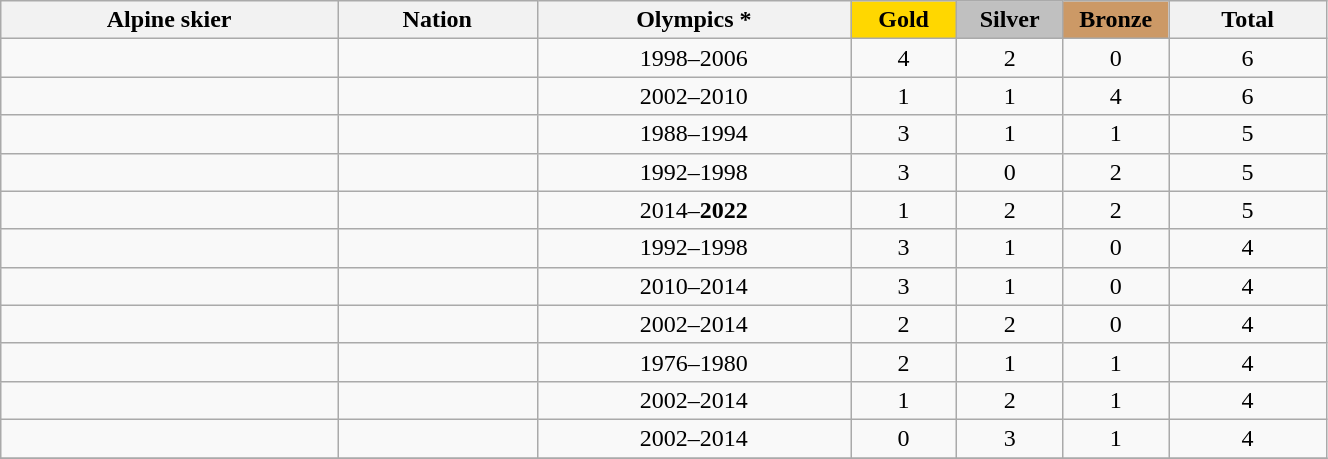<table class="wikitable plainrowheaders" width=70% style="text-align:center;">
<tr>
<th>Alpine skier</th>
<th>Nation</th>
<th>Olympics *</th>
<th style="background-color: gold;width:8%"><strong>Gold</strong></th>
<th style="background-color: silver;width:8%"><strong>Silver</strong></th>
<th style="background-color: #cc9966;width:8%"><strong>Bronze</strong></th>
<th width:8%">Total</th>
</tr>
<tr>
<td align=left></td>
<td align=left></td>
<td>1998–2006</td>
<td>4</td>
<td>2</td>
<td>0</td>
<td>6</td>
</tr>
<tr>
<td align=left></td>
<td align=left></td>
<td>2002–2010</td>
<td>1</td>
<td>1</td>
<td>4</td>
<td>6</td>
</tr>
<tr>
<td align=left></td>
<td align=left></td>
<td>1988–1994</td>
<td>3</td>
<td>1</td>
<td>1</td>
<td>5</td>
</tr>
<tr>
<td align=left></td>
<td align=left></td>
<td>1992–1998</td>
<td>3</td>
<td>0</td>
<td>2</td>
<td>5</td>
</tr>
<tr>
<td align=left></td>
<td align=left></td>
<td>2014–<strong>2022</strong></td>
<td>1</td>
<td>2</td>
<td>2</td>
<td>5</td>
</tr>
<tr>
<td align=left></td>
<td align=left></td>
<td>1992–1998</td>
<td>3</td>
<td>1</td>
<td>0</td>
<td>4</td>
</tr>
<tr>
<td align=left></td>
<td align=left></td>
<td>2010–2014</td>
<td>3</td>
<td>1</td>
<td>0</td>
<td>4</td>
</tr>
<tr>
<td align=left></td>
<td align=left></td>
<td>2002–2014</td>
<td>2</td>
<td>2</td>
<td>0</td>
<td>4</td>
</tr>
<tr>
<td align=left></td>
<td align=left></td>
<td>1976–1980</td>
<td>2</td>
<td>1</td>
<td>1</td>
<td>4</td>
</tr>
<tr>
<td align=left></td>
<td align=left></td>
<td>2002–2014</td>
<td>1</td>
<td>2</td>
<td>1</td>
<td>4</td>
</tr>
<tr>
<td align=left></td>
<td align=left></td>
<td>2002–2014</td>
<td>0</td>
<td>3</td>
<td>1</td>
<td>4</td>
</tr>
<tr>
</tr>
</table>
